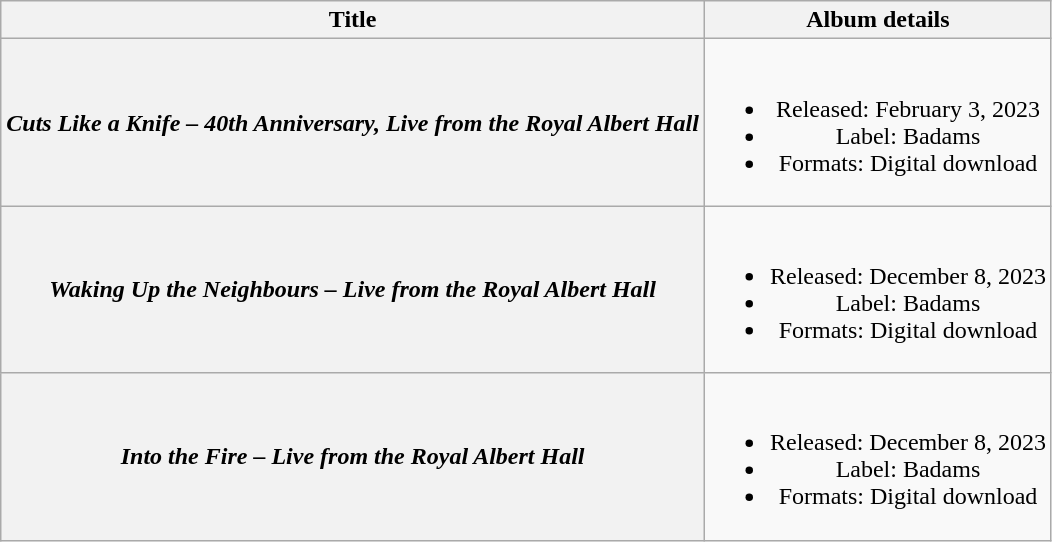<table class="wikitable plainrowheaders" style="text-align:center;">
<tr>
<th scope="col">Title</th>
<th scope="col">Album details</th>
</tr>
<tr>
<th scope="row"><em>Cuts Like a Knife – 40th Anniversary, Live from the Royal Albert Hall</em></th>
<td><br><ul><li>Released: February 3, 2023</li><li>Label: Badams</li><li>Formats: Digital download</li></ul></td>
</tr>
<tr>
<th scope="row"><em>Waking Up the Neighbours – Live from the Royal Albert Hall</em></th>
<td><br><ul><li>Released: December 8, 2023</li><li>Label: Badams</li><li>Formats: Digital download</li></ul></td>
</tr>
<tr>
<th scope="row"><em>Into the Fire – Live from the Royal Albert Hall</em></th>
<td><br><ul><li>Released: December 8, 2023</li><li>Label: Badams</li><li>Formats: Digital download</li></ul></td>
</tr>
</table>
